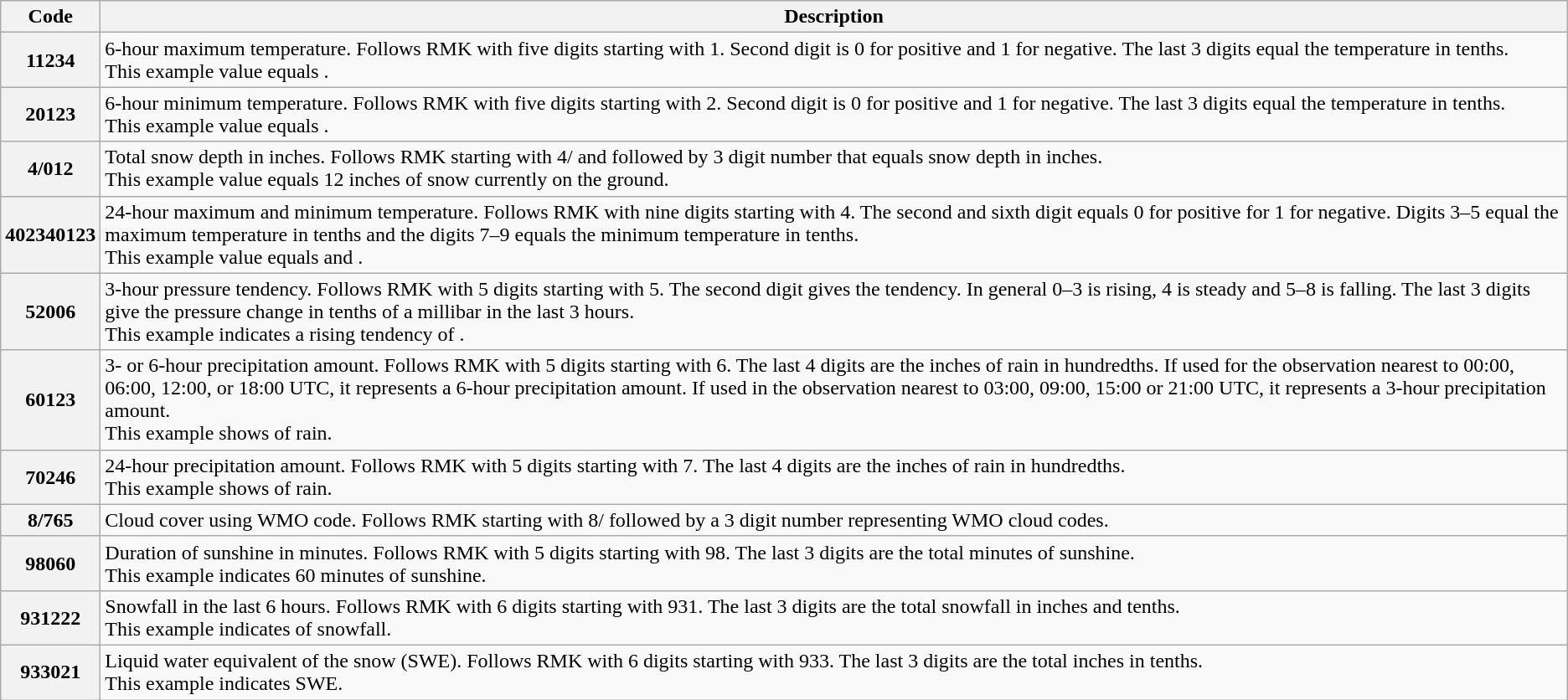<table class="wikitable">
<tr>
<th scope="col">Code</th>
<th scope="col">Description</th>
</tr>
<tr>
<th scope="row">11234</th>
<td>6-hour maximum temperature. Follows RMK with five digits starting with 1. Second digit is 0 for positive and 1 for negative. The last 3 digits equal the temperature in tenths.<br>This example value equals .</td>
</tr>
<tr>
<th scope="row">20123</th>
<td>6-hour minimum temperature. Follows RMK with five digits starting with 2. Second digit is 0 for positive and 1 for negative. The last 3 digits equal the temperature in tenths.<br>This example value equals .</td>
</tr>
<tr>
<th scope="row">4/012</th>
<td>Total snow depth in inches. Follows RMK starting with 4/ and followed by 3 digit number that equals snow depth in inches.<br>This example value equals 12 inches of snow currently on the ground.</td>
</tr>
<tr>
<th scope="row">402340123</th>
<td>24-hour maximum and minimum temperature. Follows RMK with nine digits starting with 4. The second and sixth digit equals 0 for positive for 1 for negative. Digits 3–5 equal the maximum temperature in tenths and the digits 7–9 equals the minimum temperature in tenths.<br>This example value equals  and .</td>
</tr>
<tr>
<th scope="row">52006</th>
<td>3-hour pressure tendency. Follows RMK with 5 digits starting with 5. The second digit gives the tendency. In general 0–3 is rising, 4 is steady and 5–8 is falling. The last 3 digits give the pressure change in tenths of a millibar in the last 3 hours.<br>This example indicates a rising tendency of .</td>
</tr>
<tr>
<th scope="row">60123</th>
<td>3- or 6-hour precipitation amount. Follows RMK with 5 digits starting with 6. The last 4 digits are the inches of rain in hundredths. If used for the observation nearest to 00:00, 06:00, 12:00, or 18:00 UTC, it represents a 6-hour precipitation amount. If used in the observation nearest to 03:00, 09:00, 15:00 or 21:00 UTC, it represents a 3-hour precipitation amount.<br>This example shows  of rain.</td>
</tr>
<tr>
<th scope="row">70246</th>
<td>24-hour precipitation amount. Follows RMK with 5 digits starting with 7. The last 4 digits are the inches of rain in hundredths.<br>This example shows  of rain.</td>
</tr>
<tr>
<th scope="row">8/765</th>
<td>Cloud cover using WMO code. Follows RMK starting with 8/ followed by a 3 digit number representing WMO cloud codes.</td>
</tr>
<tr>
<th scope="row">98060</th>
<td>Duration of sunshine in minutes. Follows RMK with 5 digits starting with 98. The last 3 digits are the total minutes of sunshine.<br>This example indicates 60 minutes of sunshine.</td>
</tr>
<tr>
<th scope="row">931222</th>
<td>Snowfall in the last 6 hours. Follows RMK with 6 digits starting with 931. The last 3 digits are the total snowfall in inches and tenths.<br>This example indicates  of snowfall.</td>
</tr>
<tr>
<th scope="row">933021</th>
<td>Liquid water equivalent of the snow (SWE). Follows RMK with 6 digits starting with 933. The last 3 digits are the total inches in tenths.<br>This example indicates  SWE.</td>
</tr>
</table>
